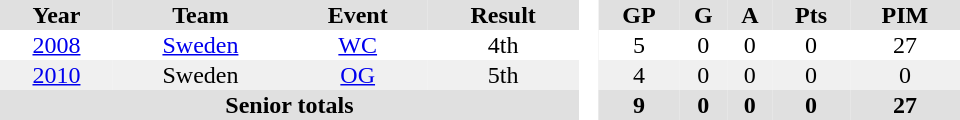<table border="0" cellpadding="1" cellspacing="0" style="text-align:center; width:40em">
<tr ALIGN="center" bgcolor="#e0e0e0">
<th>Year</th>
<th>Team</th>
<th>Event</th>
<th>Result</th>
<th rowspan="99" bgcolor="#ffffff"> </th>
<th>GP</th>
<th>G</th>
<th>A</th>
<th>Pts</th>
<th>PIM</th>
</tr>
<tr>
<td><a href='#'>2008</a></td>
<td><a href='#'>Sweden</a></td>
<td><a href='#'>WC</a></td>
<td>4th</td>
<td>5</td>
<td>0</td>
<td>0</td>
<td>0</td>
<td>27</td>
</tr>
<tr bgcolor="#f0f0f0">
<td><a href='#'>2010</a></td>
<td>Sweden</td>
<td><a href='#'>OG</a></td>
<td>5th</td>
<td>4</td>
<td>0</td>
<td>0</td>
<td>0</td>
<td>0</td>
</tr>
<tr bgcolor="#e0e0e0">
<th colspan=4>Senior totals</th>
<th>9</th>
<th>0</th>
<th>0</th>
<th>0</th>
<th>27</th>
</tr>
</table>
